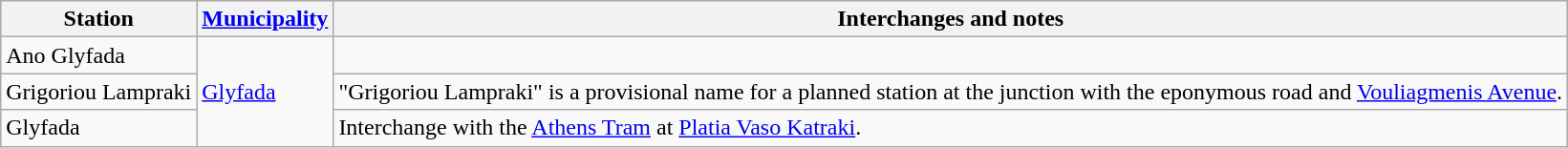<table class="wikitable sortable">
<tr>
<th>Station</th>
<th><a href='#'>Municipality</a></th>
<th class="unsortable">Interchanges and notes</th>
</tr>
<tr>
<td>Ano Glyfada</td>
<td rowspan="3"><a href='#'>Glyfada</a></td>
<td></td>
</tr>
<tr>
<td>Grigoriou Lampraki</td>
<td>"Grigoriou Lampraki" is a provisional name for a planned station at the junction with the eponymous road and <a href='#'>Vouliagmenis Avenue</a>.</td>
</tr>
<tr>
<td>Glyfada</td>
<td>Interchange with the <a href='#'>Athens Tram</a> at <a href='#'>Platia Vaso Katraki</a>.</td>
</tr>
</table>
